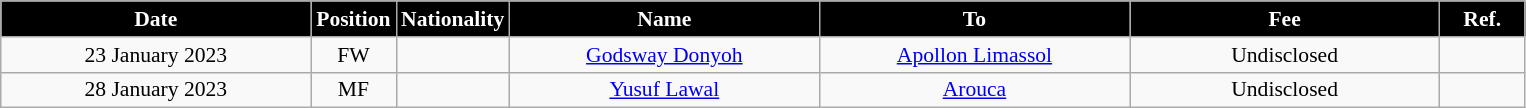<table class="wikitable"  style="text-align:center; font-size:90%; ">
<tr>
<th style="background:#000000; color:#fff; width:200px;">Date</th>
<th style="background:#000000; color:#fff; width:50px;">Position</th>
<th style="background:#000000; color:#fff; width:50px;">Nationality</th>
<th style="background:#000000; color:#fff; width:200px;">Name</th>
<th style="background:#000000; color:#fff; width:200px;">To</th>
<th style="background:#000000; color:#fff; width:200px;">Fee</th>
<th style="background:#000000; color:#fff; width:50px;">Ref.</th>
</tr>
<tr>
<td>23 January 2023</td>
<td>FW</td>
<td></td>
<td><a href='#'>Godsway Donyoh</a></td>
<td><a href='#'>Apollon Limassol</a></td>
<td>Undisclosed</td>
<td></td>
</tr>
<tr>
<td>28 January 2023</td>
<td>MF</td>
<td></td>
<td><a href='#'>Yusuf Lawal</a></td>
<td><a href='#'>Arouca</a></td>
<td>Undisclosed</td>
<td></td>
</tr>
</table>
